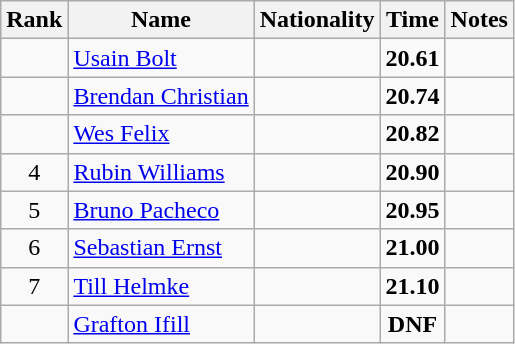<table class="wikitable sortable" style="text-align:center">
<tr>
<th>Rank</th>
<th>Name</th>
<th>Nationality</th>
<th>Time</th>
<th>Notes</th>
</tr>
<tr>
<td></td>
<td align=left><a href='#'>Usain Bolt</a></td>
<td align=left></td>
<td><strong>20.61</strong></td>
<td></td>
</tr>
<tr>
<td></td>
<td align=left><a href='#'>Brendan Christian</a></td>
<td align=left></td>
<td><strong>20.74</strong></td>
<td></td>
</tr>
<tr>
<td></td>
<td align=left><a href='#'>Wes Felix</a></td>
<td align=left></td>
<td><strong>20.82</strong></td>
<td></td>
</tr>
<tr>
<td>4</td>
<td align=left><a href='#'>Rubin Williams</a></td>
<td align=left></td>
<td><strong>20.90</strong></td>
<td></td>
</tr>
<tr>
<td>5</td>
<td align=left><a href='#'>Bruno Pacheco</a></td>
<td align=left></td>
<td><strong>20.95</strong></td>
<td></td>
</tr>
<tr>
<td>6</td>
<td align=left><a href='#'>Sebastian Ernst</a></td>
<td align=left></td>
<td><strong>21.00</strong></td>
<td></td>
</tr>
<tr>
<td>7</td>
<td align=left><a href='#'>Till Helmke</a></td>
<td align=left></td>
<td><strong>21.10</strong></td>
<td></td>
</tr>
<tr>
<td></td>
<td align=left><a href='#'>Grafton Ifill</a></td>
<td align=left></td>
<td><strong>DNF</strong></td>
<td></td>
</tr>
</table>
